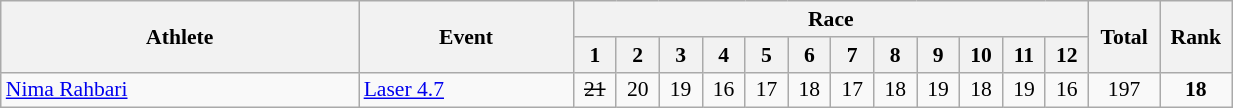<table class="wikitable" width="65%" style="text-align:center; font-size:90%">
<tr>
<th rowspan="2" width="25%">Athlete</th>
<th rowspan="2" width="15%">Event</th>
<th colspan="12">Race</th>
<th rowspan="2" width="5%">Total</th>
<th rowspan="2" width="5%">Rank</th>
</tr>
<tr>
<th width="3%">1</th>
<th width="3%">2</th>
<th width="3%">3</th>
<th width="3%">4</th>
<th width="3%">5</th>
<th width="3%">6</th>
<th width="3%">7</th>
<th width="3%">8</th>
<th width="3%">9</th>
<th width="3%">10</th>
<th width="3%">11</th>
<th width="3%">12</th>
</tr>
<tr align=center>
<td align=left><a href='#'>Nima Rahbari</a></td>
<td align=left><a href='#'>Laser 4.7</a></td>
<td><s>21</s></td>
<td>20</td>
<td>19</td>
<td>16</td>
<td>17</td>
<td>18</td>
<td>17</td>
<td>18</td>
<td>19</td>
<td>18</td>
<td>19</td>
<td>16</td>
<td>197</td>
<td><strong>18</strong></td>
</tr>
</table>
